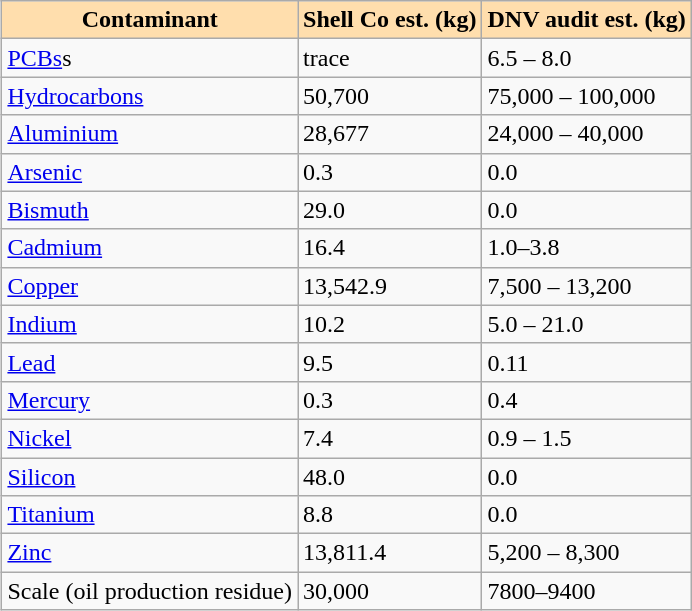<table class="wikitable" style="margin-right:0.5em; margin-left:0.5em; float:right;">
<tr>
<th style="background:#ffdead;">Contaminant</th>
<th style="background:#ffdead;">Shell Co est. (kg)</th>
<th style="background:#ffdead;">DNV audit est. (kg)</th>
</tr>
<tr>
<td><a href='#'>PCBs</a>s</td>
<td>trace</td>
<td>6.5 – 8.0</td>
</tr>
<tr>
<td><a href='#'>Hydrocarbons</a></td>
<td>50,700</td>
<td>75,000 – 100,000</td>
</tr>
<tr>
<td><a href='#'>Aluminium</a></td>
<td>28,677</td>
<td>24,000 – 40,000</td>
</tr>
<tr>
<td><a href='#'>Arsenic</a></td>
<td>0.3</td>
<td>0.0</td>
</tr>
<tr>
<td><a href='#'>Bismuth</a></td>
<td>29.0</td>
<td>0.0</td>
</tr>
<tr>
<td><a href='#'>Cadmium</a></td>
<td>16.4</td>
<td>1.0–3.8</td>
</tr>
<tr>
<td><a href='#'>Copper</a></td>
<td>13,542.9</td>
<td>7,500 – 13,200</td>
</tr>
<tr>
<td><a href='#'>Indium</a></td>
<td>10.2</td>
<td>5.0 – 21.0</td>
</tr>
<tr>
<td><a href='#'>Lead</a></td>
<td>9.5</td>
<td>0.11</td>
</tr>
<tr>
<td><a href='#'>Mercury</a></td>
<td>0.3</td>
<td>0.4</td>
</tr>
<tr>
<td><a href='#'>Nickel</a></td>
<td>7.4</td>
<td>0.9 – 1.5</td>
</tr>
<tr>
<td><a href='#'>Silicon</a></td>
<td>48.0</td>
<td>0.0</td>
</tr>
<tr>
<td><a href='#'>Titanium</a></td>
<td>8.8</td>
<td>0.0</td>
</tr>
<tr>
<td><a href='#'>Zinc</a></td>
<td>13,811.4</td>
<td>5,200 – 8,300</td>
</tr>
<tr>
<td>Scale (oil production residue)</td>
<td>30,000</td>
<td>7800–9400</td>
</tr>
</table>
